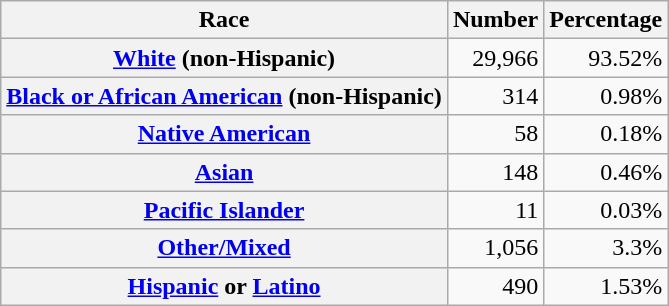<table class="wikitable" style="text-align:right">
<tr>
<th scope="col">Race</th>
<th scope="col">Number</th>
<th scope="col">Percentage</th>
</tr>
<tr>
<th scope="row"><a href='#'>White</a> (non-Hispanic)</th>
<td>29,966</td>
<td>93.52%</td>
</tr>
<tr>
<th scope="row"><a href='#'>Black or African American</a> (non-Hispanic)</th>
<td>314</td>
<td>0.98%</td>
</tr>
<tr>
<th scope="row"><a href='#'>Native American</a></th>
<td>58</td>
<td>0.18%</td>
</tr>
<tr>
<th scope="row"><a href='#'>Asian</a></th>
<td>148</td>
<td>0.46%</td>
</tr>
<tr>
<th scope="row"><a href='#'>Pacific Islander</a></th>
<td>11</td>
<td>0.03%</td>
</tr>
<tr>
<th scope="row"><a href='#'>Other/Mixed</a></th>
<td>1,056</td>
<td>3.3%</td>
</tr>
<tr>
<th scope="row"><a href='#'>Hispanic</a> or <a href='#'>Latino</a></th>
<td>490</td>
<td>1.53%</td>
</tr>
</table>
